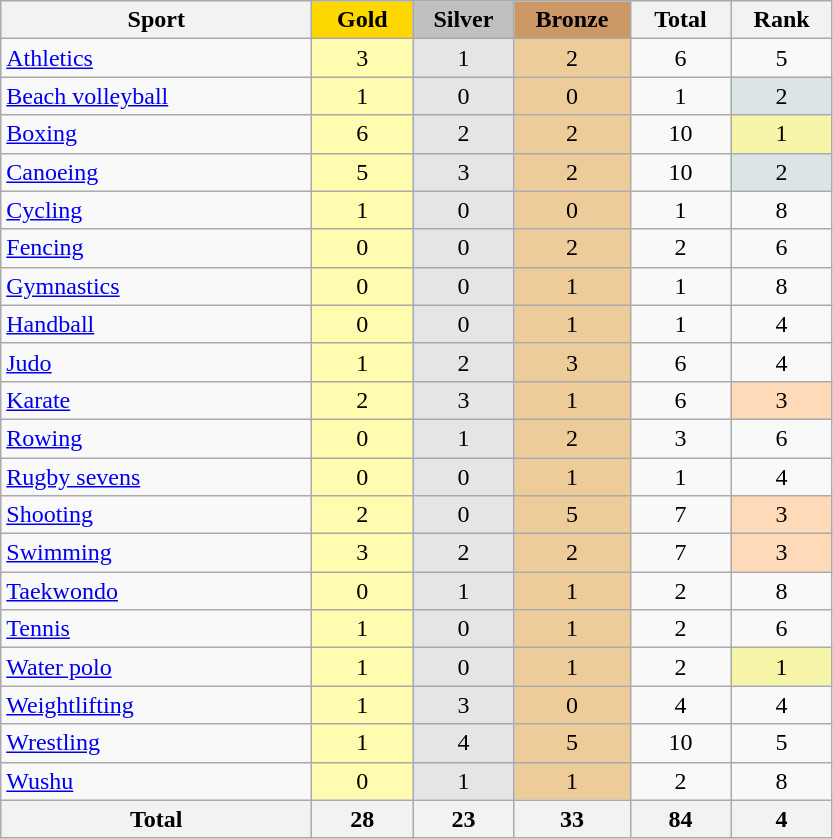<table class="wikitable sortable" style="text-align:center;">
<tr>
<th width=200>Sport</th>
<td bgcolor=gold width=60><strong>Gold</strong></td>
<td bgcolor=silver width=60><strong>Silver</strong></td>
<td bgcolor=#cc9966 width=70><strong>Bronze</strong></td>
<th width=60>Total</th>
<th width=60>Rank</th>
</tr>
<tr>
<td align=left><a href='#'>Athletics</a></td>
<td bgcolor=#fffcaf>3</td>
<td bgcolor=#e5e5e5>1</td>
<td bgcolor=#eecc99>2</td>
<td>6</td>
<td>5</td>
</tr>
<tr>
<td align=left><a href='#'>Beach volleyball</a></td>
<td bgcolor=#fffcaf>1</td>
<td bgcolor=#e5e5e5>0</td>
<td bgcolor=#eecc99>0</td>
<td>1</td>
<td bgcolor=dce5e5>2</td>
</tr>
<tr>
<td align=left><a href='#'>Boxing</a></td>
<td bgcolor=#fffcaf>6</td>
<td bgcolor=#e5e5e5>2</td>
<td bgcolor=#eecc99>2</td>
<td>10</td>
<td bgcolor=f7f6a8>1</td>
</tr>
<tr>
<td align=left><a href='#'>Canoeing</a></td>
<td bgcolor=#fffcaf>5</td>
<td bgcolor=#e5e5e5>3</td>
<td bgcolor=#eecc99>2</td>
<td>10</td>
<td bgcolor=dce5e5>2</td>
</tr>
<tr>
<td align=left><a href='#'>Cycling</a></td>
<td bgcolor=#fffcaf>1</td>
<td bgcolor=#e5e5e5>0</td>
<td bgcolor=#eecc99>0</td>
<td>1</td>
<td>8</td>
</tr>
<tr>
<td align=left><a href='#'>Fencing</a></td>
<td bgcolor=#fffcaf>0</td>
<td bgcolor=#e5e5e5>0</td>
<td bgcolor=#eecc99>2</td>
<td>2</td>
<td>6</td>
</tr>
<tr>
<td align=left><a href='#'>Gymnastics</a></td>
<td bgcolor=#fffcaf>0</td>
<td bgcolor=#e5e5e5>0</td>
<td bgcolor=#eecc99>1</td>
<td>1</td>
<td>8</td>
</tr>
<tr>
<td align=left><a href='#'>Handball</a></td>
<td bgcolor=#fffcaf>0</td>
<td bgcolor=#e5e5e5>0</td>
<td bgcolor=#eecc99>1</td>
<td>1</td>
<td>4</td>
</tr>
<tr>
<td align=left><a href='#'>Judo</a></td>
<td bgcolor=#fffcaf>1</td>
<td bgcolor=#e5e5e5>2</td>
<td bgcolor=#eecc99>3</td>
<td>6</td>
<td>4</td>
</tr>
<tr>
<td align=left><a href='#'>Karate</a></td>
<td bgcolor=#fffcaf>2</td>
<td bgcolor=#e5e5e5>3</td>
<td bgcolor=#eecc99>1</td>
<td>6</td>
<td bgcolor=ffdab9>3</td>
</tr>
<tr>
<td align=left><a href='#'>Rowing</a></td>
<td bgcolor=#fffcaf>0</td>
<td bgcolor=#e5e5e5>1</td>
<td bgcolor=#eecc99>2</td>
<td>3</td>
<td>6</td>
</tr>
<tr>
<td align=left><a href='#'>Rugby sevens</a></td>
<td bgcolor=#fffcaf>0</td>
<td bgcolor=#e5e5e5>0</td>
<td bgcolor=#eecc99>1</td>
<td>1</td>
<td>4</td>
</tr>
<tr>
<td align=left><a href='#'>Shooting</a></td>
<td bgcolor=#fffcaf>2</td>
<td bgcolor=#e5e5e5>0</td>
<td bgcolor=#eecc99>5</td>
<td>7</td>
<td bgcolor=ffdab9>3</td>
</tr>
<tr>
<td align=left><a href='#'>Swimming</a></td>
<td bgcolor=#fffcaf>3</td>
<td bgcolor=#e5e5e5>2</td>
<td bgcolor=#eecc99>2</td>
<td>7</td>
<td bgcolor=ffdab9>3</td>
</tr>
<tr>
<td align=left><a href='#'>Taekwondo</a></td>
<td bgcolor=#fffcaf>0</td>
<td bgcolor=#e5e5e5>1</td>
<td bgcolor=#eecc99>1</td>
<td>2</td>
<td>8</td>
</tr>
<tr>
<td align=left><a href='#'>Tennis</a></td>
<td bgcolor=#fffcaf>1</td>
<td bgcolor=#e5e5e5>0</td>
<td bgcolor=#eecc99>1</td>
<td>2</td>
<td>6</td>
</tr>
<tr>
<td align=left><a href='#'>Water polo</a></td>
<td bgcolor=#fffcaf>1</td>
<td bgcolor=#e5e5e5>0</td>
<td bgcolor=#eecc99>1</td>
<td>2</td>
<td bgcolor=f7f6a8>1</td>
</tr>
<tr>
<td align=left><a href='#'>Weightlifting</a></td>
<td bgcolor=#fffcaf>1</td>
<td bgcolor=#e5e5e5>3</td>
<td bgcolor=#eecc99>0</td>
<td>4</td>
<td>4</td>
</tr>
<tr>
<td align=left><a href='#'>Wrestling</a></td>
<td bgcolor=#fffcaf>1</td>
<td bgcolor=#e5e5e5>4</td>
<td bgcolor=#eecc99>5</td>
<td>10</td>
<td>5</td>
</tr>
<tr>
<td align=left><a href='#'>Wushu</a></td>
<td bgcolor=#fffcaf>0</td>
<td bgcolor=#e5e5e5>1</td>
<td bgcolor=#eecc99>1</td>
<td>2</td>
<td>8</td>
</tr>
<tr>
<th>Total</th>
<th>28</th>
<th>23</th>
<th>33</th>
<th>84</th>
<th>4</th>
</tr>
</table>
